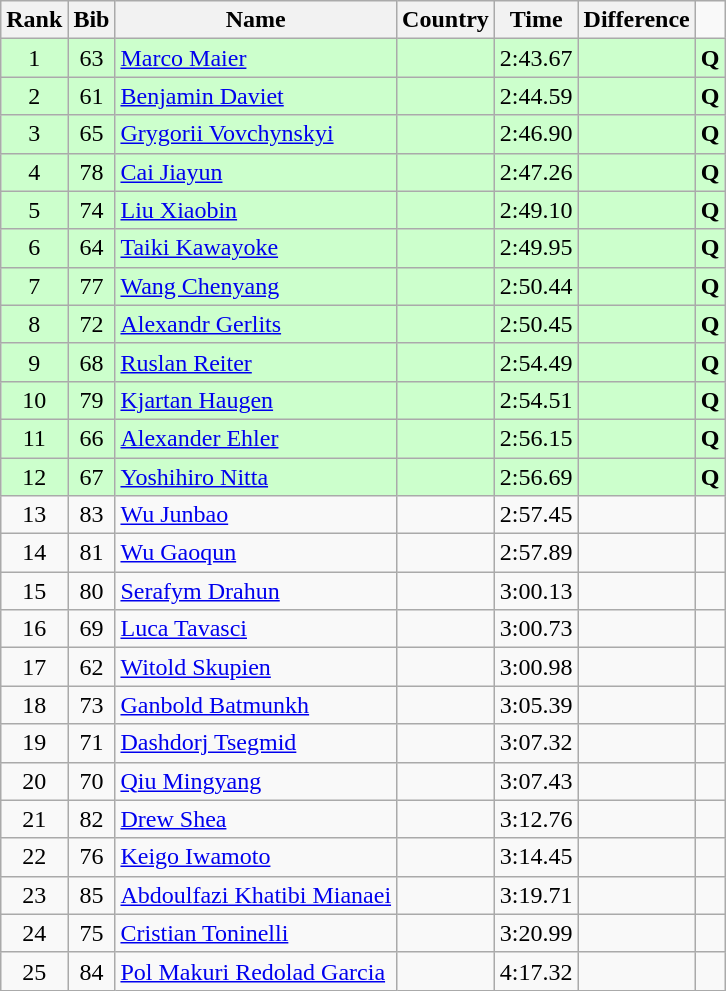<table class="wikitable sortable" style="text-align:center">
<tr>
<th>Rank</th>
<th>Bib</th>
<th>Name</th>
<th>Country</th>
<th>Time</th>
<th>Difference</th>
</tr>
<tr bgcolor=ccffcc>
<td>1</td>
<td>63</td>
<td align=left><a href='#'>Marco Maier</a></td>
<td align=left></td>
<td>2:43.67</td>
<td></td>
<td><strong>Q</strong></td>
</tr>
<tr bgcolor=ccffcc>
<td>2</td>
<td>61</td>
<td align="left"><a href='#'>Benjamin Daviet</a></td>
<td align="left"></td>
<td>2:44.59</td>
<td></td>
<td><strong>Q</strong></td>
</tr>
<tr bgcolor=ccffcc>
<td>3</td>
<td>65</td>
<td align=left><a href='#'>Grygorii Vovchynskyi</a></td>
<td align=left></td>
<td>2:46.90</td>
<td></td>
<td><strong>Q</strong></td>
</tr>
<tr bgcolor=ccffcc>
<td>4</td>
<td>78</td>
<td align=left><a href='#'>Cai Jiayun</a></td>
<td align=left></td>
<td>2:47.26</td>
<td></td>
<td><strong>Q</strong></td>
</tr>
<tr bgcolor=ccffcc>
<td>5</td>
<td>74</td>
<td align=left><a href='#'>Liu Xiaobin</a></td>
<td align=left></td>
<td>2:49.10</td>
<td></td>
<td><strong>Q</strong></td>
</tr>
<tr bgcolor=ccffcc>
<td>6</td>
<td>64</td>
<td align=left><a href='#'>Taiki Kawayoke</a></td>
<td align=left></td>
<td>2:49.95</td>
<td></td>
<td><strong>Q</strong></td>
</tr>
<tr bgcolor=ccffcc>
<td>7</td>
<td>77</td>
<td align=left><a href='#'>Wang Chenyang</a></td>
<td align=left></td>
<td>2:50.44</td>
<td></td>
<td><strong>Q</strong></td>
</tr>
<tr bgcolor=ccffcc>
<td>8</td>
<td>72</td>
<td align=left><a href='#'>Alexandr Gerlits</a></td>
<td align=left></td>
<td>2:50.45</td>
<td></td>
<td><strong>Q</strong></td>
</tr>
<tr bgcolor=ccffcc>
<td>9</td>
<td>68</td>
<td align=left><a href='#'>Ruslan Reiter</a></td>
<td align=left></td>
<td>2:54.49</td>
<td></td>
<td><strong>Q</strong></td>
</tr>
<tr bgcolor=ccffcc>
<td>10</td>
<td>79</td>
<td align=left><a href='#'>Kjartan Haugen</a></td>
<td align=left></td>
<td>2:54.51</td>
<td></td>
<td><strong>Q</strong></td>
</tr>
<tr bgcolor=ccffcc>
<td>11</td>
<td>66</td>
<td align=left><a href='#'>Alexander Ehler</a></td>
<td align=left></td>
<td>2:56.15</td>
<td></td>
<td><strong>Q</strong></td>
</tr>
<tr bgcolor=ccffcc>
<td>12</td>
<td>67</td>
<td align=left><a href='#'>Yoshihiro Nitta</a></td>
<td align=left></td>
<td>2:56.69</td>
<td></td>
<td><strong>Q</strong></td>
</tr>
<tr>
<td>13</td>
<td>83</td>
<td align="left"><a href='#'>Wu Junbao</a></td>
<td align="left"></td>
<td>2:57.45</td>
<td></td>
<td></td>
</tr>
<tr>
<td>14</td>
<td>81</td>
<td align="left"><a href='#'>Wu Gaoqun</a></td>
<td align="left"></td>
<td>2:57.89</td>
<td></td>
<td></td>
</tr>
<tr>
<td>15</td>
<td>80</td>
<td align="left"><a href='#'>Serafym Drahun</a></td>
<td align="left"></td>
<td>3:00.13</td>
<td></td>
<td></td>
</tr>
<tr>
<td>16</td>
<td>69</td>
<td align="left"><a href='#'>Luca Tavasci</a></td>
<td align="left"></td>
<td>3:00.73</td>
<td></td>
<td></td>
</tr>
<tr>
<td>17</td>
<td>62</td>
<td align="left"><a href='#'>Witold Skupien</a></td>
<td align="left"></td>
<td>3:00.98</td>
<td></td>
<td></td>
</tr>
<tr>
<td>18</td>
<td>73</td>
<td align="left"><a href='#'>Ganbold Batmunkh</a></td>
<td align="left"></td>
<td>3:05.39</td>
<td></td>
<td></td>
</tr>
<tr>
<td>19</td>
<td>71</td>
<td align="left"><a href='#'>Dashdorj Tsegmid</a></td>
<td align="left"></td>
<td>3:07.32</td>
<td></td>
<td></td>
</tr>
<tr>
<td>20</td>
<td>70</td>
<td align="left"><a href='#'>Qiu Mingyang</a></td>
<td align="left"></td>
<td>3:07.43</td>
<td></td>
<td></td>
</tr>
<tr>
<td>21</td>
<td>82</td>
<td align="left"><a href='#'>Drew Shea</a></td>
<td align="left"></td>
<td>3:12.76</td>
<td></td>
<td></td>
</tr>
<tr>
<td>22</td>
<td>76</td>
<td align="left"><a href='#'>Keigo Iwamoto</a></td>
<td align="left"></td>
<td>3:14.45</td>
<td></td>
<td></td>
</tr>
<tr>
<td>23</td>
<td>85</td>
<td align="left"><a href='#'>Abdoulfazi Khatibi Mianaei</a></td>
<td align="left"></td>
<td>3:19.71</td>
<td></td>
<td></td>
</tr>
<tr>
<td>24</td>
<td>75</td>
<td align="left"><a href='#'>Cristian Toninelli</a></td>
<td align="left"></td>
<td>3:20.99</td>
<td></td>
<td></td>
</tr>
<tr>
<td>25</td>
<td>84</td>
<td align="left"><a href='#'>Pol Makuri Redolad Garcia</a></td>
<td align="left"></td>
<td>4:17.32</td>
<td></td>
<td></td>
</tr>
</table>
